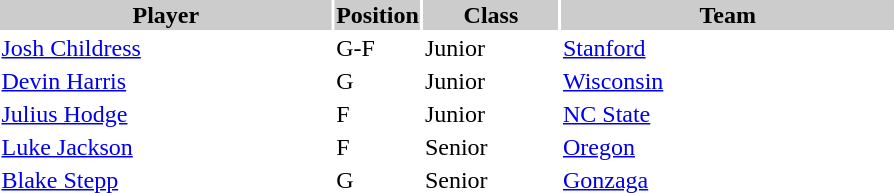<table style="width:600px" "border:'1' 'solid' 'gray' ">
<tr>
<th style="background:#CCCCCC;width:40%">Player</th>
<th style="background:#CCCCCC;width:4%">Position</th>
<th style="background:#CCCCCC;width:16%">Class</th>
<th style="background:#CCCCCC;width:40%">Team</th>
</tr>
<tr>
<td><a href='#'>Josh Childress</a></td>
<td>G-F</td>
<td>Junior</td>
<td><a href='#'>Stanford</a></td>
</tr>
<tr>
<td><a href='#'>Devin Harris</a></td>
<td>G</td>
<td>Junior</td>
<td><a href='#'>Wisconsin</a></td>
</tr>
<tr>
<td><a href='#'>Julius Hodge</a></td>
<td>F</td>
<td>Junior</td>
<td><a href='#'>NC State</a></td>
</tr>
<tr>
<td><a href='#'>Luke Jackson</a></td>
<td>F</td>
<td>Senior</td>
<td><a href='#'>Oregon</a></td>
</tr>
<tr>
<td><a href='#'>Blake Stepp</a></td>
<td>G</td>
<td>Senior</td>
<td><a href='#'>Gonzaga</a></td>
</tr>
</table>
